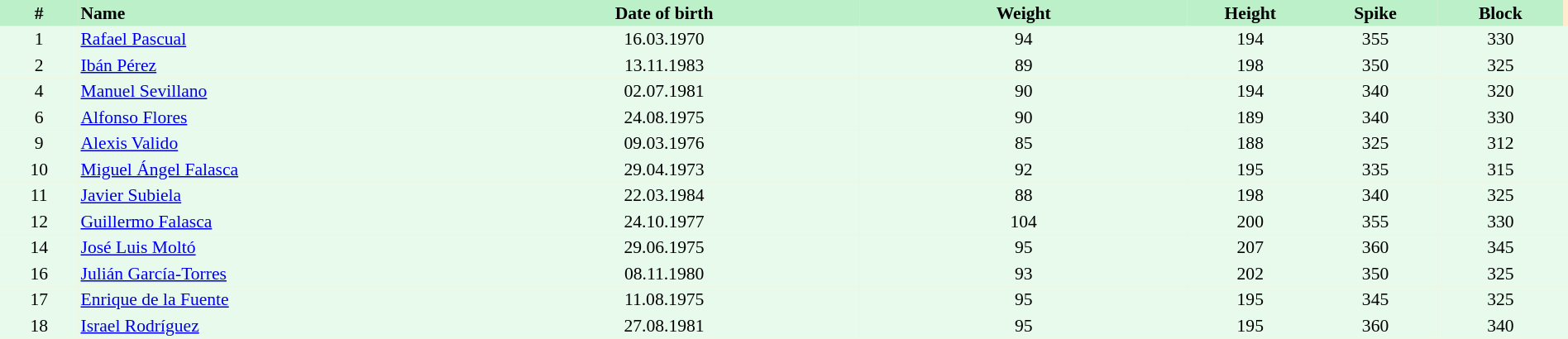<table border=0 cellpadding=2 cellspacing=0  |- bgcolor=#FFECCE style="text-align:center; font-size:90%;" width=100%>
<tr bgcolor=#BBF0C9>
<th width=5%>#</th>
<th width=25% align=left>Name</th>
<th width=25%>Date of birth</th>
<th width=21%>Weight</th>
<th width=8%>Height</th>
<th width=8%>Spike</th>
<th width=8%>Block</th>
</tr>
<tr bgcolor=#E7FAEC>
<td>1</td>
<td align=left><a href='#'>Rafael Pascual</a></td>
<td>16.03.1970</td>
<td>94</td>
<td>194</td>
<td>355</td>
<td>330</td>
<td></td>
</tr>
<tr bgcolor=#E7FAEC>
<td>2</td>
<td align=left><a href='#'>Ibán Pérez</a></td>
<td>13.11.1983</td>
<td>89</td>
<td>198</td>
<td>350</td>
<td>325</td>
<td></td>
</tr>
<tr bgcolor=#E7FAEC>
<td>4</td>
<td align=left><a href='#'>Manuel Sevillano</a></td>
<td>02.07.1981</td>
<td>90</td>
<td>194</td>
<td>340</td>
<td>320</td>
<td></td>
</tr>
<tr bgcolor=#E7FAEC>
<td>6</td>
<td align=left><a href='#'>Alfonso Flores</a></td>
<td>24.08.1975</td>
<td>90</td>
<td>189</td>
<td>340</td>
<td>330</td>
<td></td>
</tr>
<tr bgcolor=#E7FAEC>
<td>9</td>
<td align=left><a href='#'>Alexis Valido</a></td>
<td>09.03.1976</td>
<td>85</td>
<td>188</td>
<td>325</td>
<td>312</td>
<td></td>
</tr>
<tr bgcolor=#E7FAEC>
<td>10</td>
<td align=left><a href='#'>Miguel Ángel Falasca</a></td>
<td>29.04.1973</td>
<td>92</td>
<td>195</td>
<td>335</td>
<td>315</td>
<td></td>
</tr>
<tr bgcolor=#E7FAEC>
<td>11</td>
<td align=left><a href='#'>Javier Subiela</a></td>
<td>22.03.1984</td>
<td>88</td>
<td>198</td>
<td>340</td>
<td>325</td>
<td></td>
</tr>
<tr bgcolor=#E7FAEC>
<td>12</td>
<td align=left><a href='#'>Guillermo Falasca</a></td>
<td>24.10.1977</td>
<td>104</td>
<td>200</td>
<td>355</td>
<td>330</td>
<td></td>
</tr>
<tr bgcolor=#E7FAEC>
<td>14</td>
<td align=left><a href='#'>José Luis Moltó</a></td>
<td>29.06.1975</td>
<td>95</td>
<td>207</td>
<td>360</td>
<td>345</td>
<td></td>
</tr>
<tr bgcolor=#E7FAEC>
<td>16</td>
<td align=left><a href='#'>Julián García-Torres</a></td>
<td>08.11.1980</td>
<td>93</td>
<td>202</td>
<td>350</td>
<td>325</td>
<td></td>
</tr>
<tr bgcolor=#E7FAEC>
<td>17</td>
<td align=left><a href='#'>Enrique de la Fuente</a></td>
<td>11.08.1975</td>
<td>95</td>
<td>195</td>
<td>345</td>
<td>325</td>
<td></td>
</tr>
<tr bgcolor=#E7FAEC>
<td>18</td>
<td align=left><a href='#'>Israel Rodríguez</a></td>
<td>27.08.1981</td>
<td>95</td>
<td>195</td>
<td>360</td>
<td>340</td>
<td></td>
</tr>
</table>
